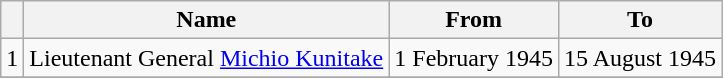<table class=wikitable>
<tr>
<th></th>
<th>Name</th>
<th>From</th>
<th>To</th>
</tr>
<tr>
<td>1</td>
<td>Lieutenant General <a href='#'>Michio Kunitake</a></td>
<td>1 February 1945</td>
<td>15 August 1945</td>
</tr>
<tr>
</tr>
</table>
